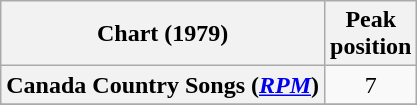<table class="wikitable sortable plainrowheaders" style="text-align:center">
<tr>
<th scope="col">Chart (1979)</th>
<th scope="col">Peak<br> position</th>
</tr>
<tr>
<th scope="row">Canada Country Songs (<em><a href='#'>RPM</a></em>)</th>
<td>7</td>
</tr>
<tr>
</tr>
<tr>
</tr>
</table>
